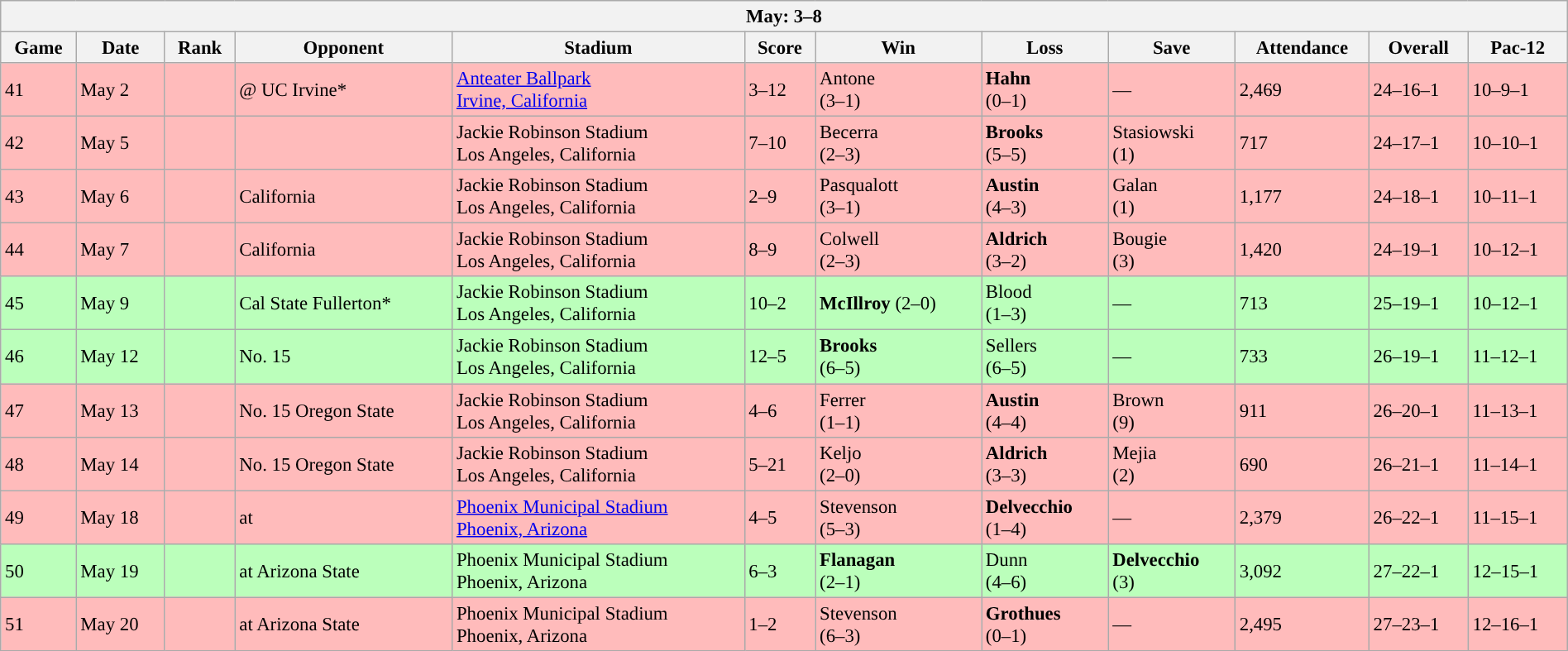<table class="wikitable collapsible collapsed" style="margin:auto; font-size:95%; width:100%">
<tr>
<th colspan=12>May: 3–8</th>
</tr>
<tr>
<th>Game</th>
<th>Date</th>
<th>Rank</th>
<th>Opponent</th>
<th>Stadium</th>
<th>Score</th>
<th>Win</th>
<th>Loss</th>
<th>Save</th>
<th>Attendance</th>
<th>Overall</th>
<th>Pac-12</th>
</tr>
<tr style="background: #fbb;">
<td>41</td>
<td>May 2</td>
<td></td>
<td>@  UC Irvine*</td>
<td><a href='#'>Anteater Ballpark</a><br><a href='#'>Irvine, California</a></td>
<td>3–12</td>
<td>Antone<br>(3–1)</td>
<td><strong>Hahn</strong><br>(0–1)</td>
<td>—</td>
<td>2,469</td>
<td>24–16–1</td>
<td>10–9–1</td>
</tr>
<tr style="background: #fbb;">
<td>42</td>
<td>May 5</td>
<td></td>
<td></td>
<td>Jackie Robinson Stadium<br>Los Angeles, California</td>
<td>7–10</td>
<td>Becerra<br>(2–3)</td>
<td><strong>Brooks</strong><br>(5–5)</td>
<td>Stasiowski<br>(1)</td>
<td>717</td>
<td>24–17–1</td>
<td>10–10–1</td>
</tr>
<tr style="background: #fbb;">
<td>43</td>
<td>May 6</td>
<td></td>
<td>California</td>
<td>Jackie Robinson Stadium<br>Los Angeles, California</td>
<td>2–9</td>
<td>Pasqualott<br>(3–1)</td>
<td><strong>Austin</strong> <br>(4–3)</td>
<td>Galan<br>(1)</td>
<td>1,177</td>
<td>24–18–1</td>
<td>10–11–1</td>
</tr>
<tr style="background: #fbb;">
<td>44</td>
<td>May 7</td>
<td></td>
<td>California</td>
<td>Jackie Robinson Stadium<br>Los Angeles, California</td>
<td>8–9</td>
<td>Colwell<br>(2–3)</td>
<td><strong>Aldrich</strong><br>(3–2)</td>
<td>Bougie<br>(3)</td>
<td>1,420</td>
<td>24–19–1</td>
<td>10–12–1</td>
</tr>
<tr style="background: #bfb;">
<td>45</td>
<td>May 9</td>
<td></td>
<td>Cal State Fullerton*</td>
<td>Jackie Robinson Stadium<br>Los Angeles, California</td>
<td>10–2</td>
<td><strong>McIllroy</strong> (2–0)</td>
<td>Blood<br>(1–3)</td>
<td>—</td>
<td>713</td>
<td>25–19–1</td>
<td>10–12–1</td>
</tr>
<tr style="background:  #bfb;">
<td>46</td>
<td>May 12</td>
<td></td>
<td>No. 15 </td>
<td>Jackie Robinson Stadium<br>Los Angeles, California</td>
<td>12–5</td>
<td><strong>Brooks</strong><br>(6–5)</td>
<td>Sellers <br>(6–5)</td>
<td>—</td>
<td>733</td>
<td>26–19–1</td>
<td>11–12–1</td>
</tr>
<tr style="background:  #fbb;">
<td>47</td>
<td>May 13</td>
<td></td>
<td>No. 15 Oregon State</td>
<td>Jackie Robinson Stadium<br>Los Angeles, California</td>
<td>4–6</td>
<td>Ferrer<br>(1–1)</td>
<td><strong>Austin</strong><br>(4–4)</td>
<td>Brown<br>(9)</td>
<td>911</td>
<td>26–20–1</td>
<td>11–13–1</td>
</tr>
<tr style="background:  #fbb;">
<td>48</td>
<td>May 14</td>
<td></td>
<td>No. 15 Oregon State</td>
<td>Jackie Robinson Stadium<br>Los Angeles, California</td>
<td>5–21</td>
<td>Keljo<br>(2–0)</td>
<td><strong>Aldrich</strong><br>(3–3)</td>
<td>Mejia<br>(2)</td>
<td>690</td>
<td>26–21–1</td>
<td>11–14–1</td>
</tr>
<tr style="background:  #fbb;">
<td>49</td>
<td>May 18</td>
<td></td>
<td>at </td>
<td><a href='#'>Phoenix Municipal Stadium</a><br><a href='#'>Phoenix, Arizona</a></td>
<td>4–5</td>
<td>Stevenson<br>(5–3)</td>
<td><strong>Delvecchio</strong><br>(1–4)</td>
<td>—</td>
<td>2,379</td>
<td>26–22–1</td>
<td>11–15–1</td>
</tr>
<tr style="background:  #bfb;">
<td>50</td>
<td>May 19</td>
<td></td>
<td>at Arizona State</td>
<td>Phoenix Municipal Stadium<br>Phoenix, Arizona</td>
<td>6–3</td>
<td><strong>Flanagan</strong><br>(2–1)</td>
<td>Dunn<br>(4–6)</td>
<td><strong>Delvecchio</strong><br>(3)</td>
<td>3,092</td>
<td>27–22–1</td>
<td>12–15–1</td>
</tr>
<tr style="background:  #fbb;">
<td>51</td>
<td>May 20</td>
<td></td>
<td>at Arizona State</td>
<td>Phoenix Municipal Stadium<br>Phoenix, Arizona</td>
<td>1–2</td>
<td>Stevenson<br>(6–3)</td>
<td><strong>Grothues</strong><br>(0–1)</td>
<td>—</td>
<td>2,495</td>
<td>27–23–1</td>
<td>12–16–1</td>
</tr>
</table>
